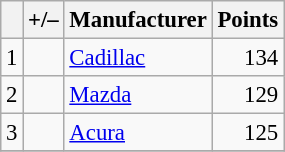<table class="wikitable" style="font-size: 95%;">
<tr>
<th scope="col"></th>
<th scope="col">+/–</th>
<th scope="col">Manufacturer</th>
<th scope="col">Points</th>
</tr>
<tr>
<td align=center>1</td>
<td align="left"></td>
<td> <a href='#'>Cadillac</a></td>
<td align=right>134</td>
</tr>
<tr>
<td align=center>2</td>
<td align="left"></td>
<td> <a href='#'>Mazda</a></td>
<td align=right>129</td>
</tr>
<tr>
<td align=center>3</td>
<td align="left"></td>
<td> <a href='#'>Acura</a></td>
<td align=right>125</td>
</tr>
<tr>
</tr>
</table>
